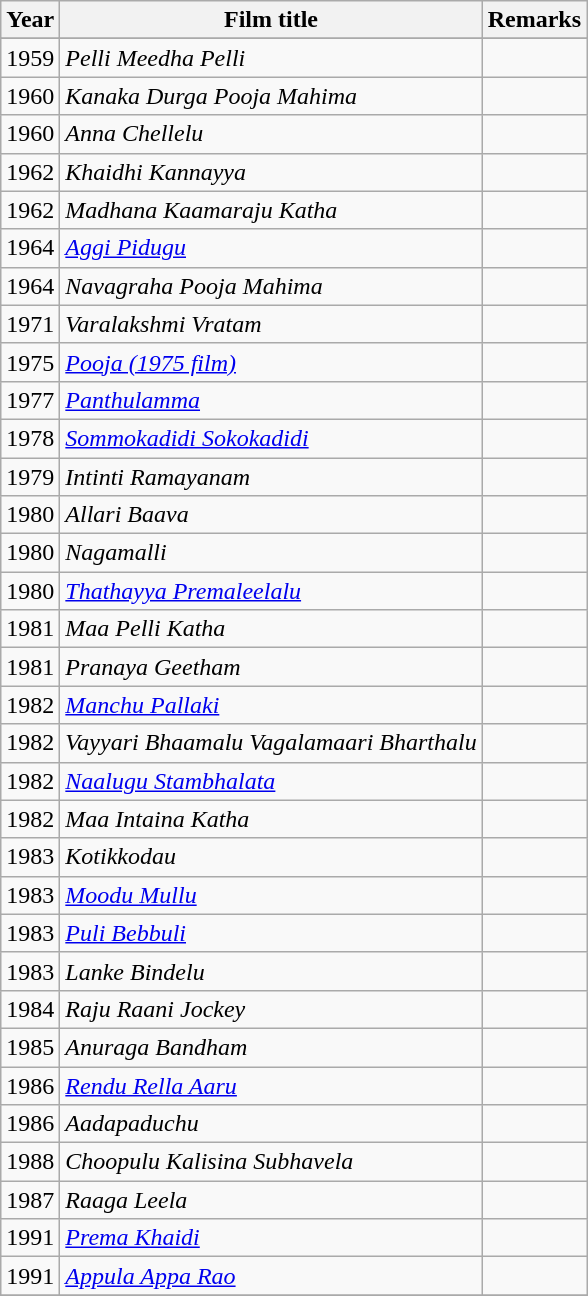<table class="wikitable sortable">
<tr>
<th>Year</th>
<th>Film title</th>
<th>Remarks</th>
</tr>
<tr>
</tr>
<tr>
<td>1959</td>
<td><em>Pelli Meedha Pelli</em></td>
<td></td>
</tr>
<tr>
<td>1960</td>
<td><em>Kanaka Durga Pooja Mahima</em></td>
<td></td>
</tr>
<tr>
<td>1960</td>
<td><em>Anna Chellelu</em></td>
<td></td>
</tr>
<tr>
<td>1962</td>
<td><em>Khaidhi Kannayya</em></td>
<td></td>
</tr>
<tr>
<td>1962</td>
<td><em>Madhana Kaamaraju Katha</em></td>
<td></td>
</tr>
<tr>
<td>1964</td>
<td><em><a href='#'>Aggi Pidugu</a></em></td>
<td></td>
</tr>
<tr>
<td>1964</td>
<td><em>Navagraha Pooja Mahima</em></td>
<td></td>
</tr>
<tr>
<td>1971</td>
<td><em>Varalakshmi Vratam</em></td>
<td></td>
</tr>
<tr>
<td>1975</td>
<td><em><a href='#'>Pooja (1975 film)</a></em></td>
<td></td>
</tr>
<tr>
<td>1977</td>
<td><em><a href='#'>Panthulamma</a></em></td>
<td></td>
</tr>
<tr>
<td>1978</td>
<td><em><a href='#'>Sommokadidi Sokokadidi</a></em></td>
<td></td>
</tr>
<tr>
<td>1979</td>
<td><em>Intinti Ramayanam</em></td>
<td></td>
</tr>
<tr>
<td>1980</td>
<td><em>Allari Baava</em></td>
<td></td>
</tr>
<tr>
<td>1980</td>
<td><em>Nagamalli</em></td>
<td></td>
</tr>
<tr>
<td>1980</td>
<td><em><a href='#'>Thathayya Premaleelalu</a></em></td>
<td></td>
</tr>
<tr>
<td>1981</td>
<td><em>Maa Pelli Katha</em></td>
<td></td>
</tr>
<tr>
<td>1981</td>
<td><em>Pranaya Geetham</em></td>
<td></td>
</tr>
<tr>
<td>1982</td>
<td><em><a href='#'>Manchu Pallaki</a></em></td>
<td></td>
</tr>
<tr>
<td>1982</td>
<td><em>Vayyari Bhaamalu Vagalamaari Bharthalu</em></td>
<td></td>
</tr>
<tr>
<td>1982</td>
<td><em><a href='#'>Naalugu Stambhalata</a></em></td>
<td></td>
</tr>
<tr>
<td>1982</td>
<td><em>Maa Intaina Katha</em></td>
<td></td>
</tr>
<tr>
<td>1983</td>
<td><em>Kotikkodau</em></td>
<td></td>
</tr>
<tr>
<td>1983</td>
<td><em><a href='#'>Moodu Mullu</a></em></td>
<td></td>
</tr>
<tr>
<td>1983</td>
<td><em><a href='#'>Puli Bebbuli</a></em></td>
<td></td>
</tr>
<tr>
<td>1983</td>
<td><em>Lanke Bindelu</em></td>
<td></td>
</tr>
<tr>
<td>1984</td>
<td><em>Raju Raani Jockey</em></td>
<td></td>
</tr>
<tr>
<td>1985</td>
<td><em>Anuraga Bandham</em></td>
<td></td>
</tr>
<tr>
<td>1986</td>
<td><em><a href='#'>Rendu Rella Aaru</a></em></td>
<td></td>
</tr>
<tr>
<td>1986</td>
<td><em>Aadapaduchu</em></td>
<td></td>
</tr>
<tr>
<td>1988</td>
<td><em>Choopulu Kalisina Subhavela</em></td>
<td></td>
</tr>
<tr>
<td>1987</td>
<td><em>Raaga Leela</em></td>
<td></td>
</tr>
<tr>
<td>1991</td>
<td><em><a href='#'>Prema Khaidi</a></em></td>
<td></td>
</tr>
<tr>
<td>1991</td>
<td><em><a href='#'>Appula Appa Rao</a></em></td>
<td></td>
</tr>
<tr>
</tr>
</table>
